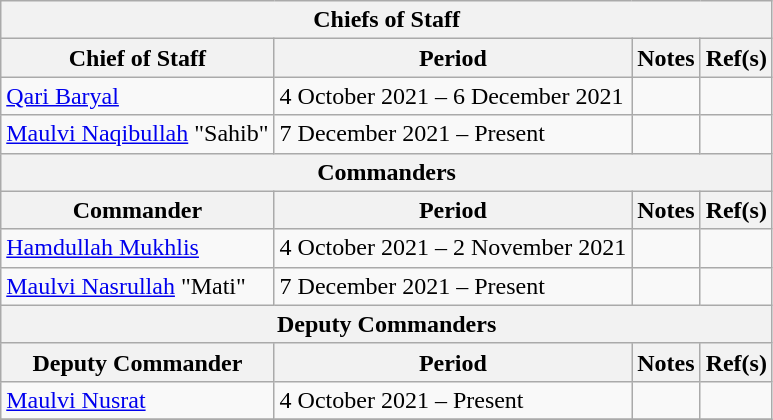<table class="wikitable">
<tr>
<th colspan="4">Chiefs of Staff</th>
</tr>
<tr>
<th>Chief of Staff</th>
<th>Period</th>
<th>Notes</th>
<th>Ref(s)</th>
</tr>
<tr>
<td><a href='#'>Qari Baryal</a></td>
<td>4 October 2021 – 6 December 2021</td>
<td></td>
<td></td>
</tr>
<tr>
<td><a href='#'>Maulvi Naqibullah</a> "Sahib"</td>
<td>7 December 2021 – Present</td>
<td></td>
<td></td>
</tr>
<tr>
<th colspan="4">Commanders</th>
</tr>
<tr>
<th>Commander</th>
<th>Period</th>
<th>Notes</th>
<th>Ref(s)</th>
</tr>
<tr>
<td><a href='#'>Hamdullah Mukhlis</a></td>
<td>4 October 2021 – 2 November 2021</td>
<td></td>
<td></td>
</tr>
<tr>
<td><a href='#'>Maulvi Nasrullah</a> "Mati"</td>
<td>7 December 2021 – Present</td>
<td></td>
<td></td>
</tr>
<tr>
<th colspan="4">Deputy Commanders</th>
</tr>
<tr>
<th>Deputy Commander</th>
<th>Period</th>
<th>Notes</th>
<th>Ref(s)</th>
</tr>
<tr>
<td><a href='#'>Maulvi Nusrat</a></td>
<td>4 October 2021 – Present</td>
<td></td>
<td></td>
</tr>
<tr>
</tr>
</table>
